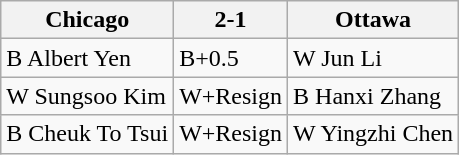<table class="wikitable">
<tr>
<th>Chicago</th>
<th>2-1</th>
<th>Ottawa</th>
</tr>
<tr>
<td>B Albert Yen</td>
<td>B+0.5</td>
<td>W Jun Li</td>
</tr>
<tr>
<td>W Sungsoo Kim</td>
<td>W+Resign</td>
<td>B Hanxi Zhang</td>
</tr>
<tr>
<td>B Cheuk To Tsui</td>
<td>W+Resign</td>
<td>W Yingzhi Chen</td>
</tr>
</table>
